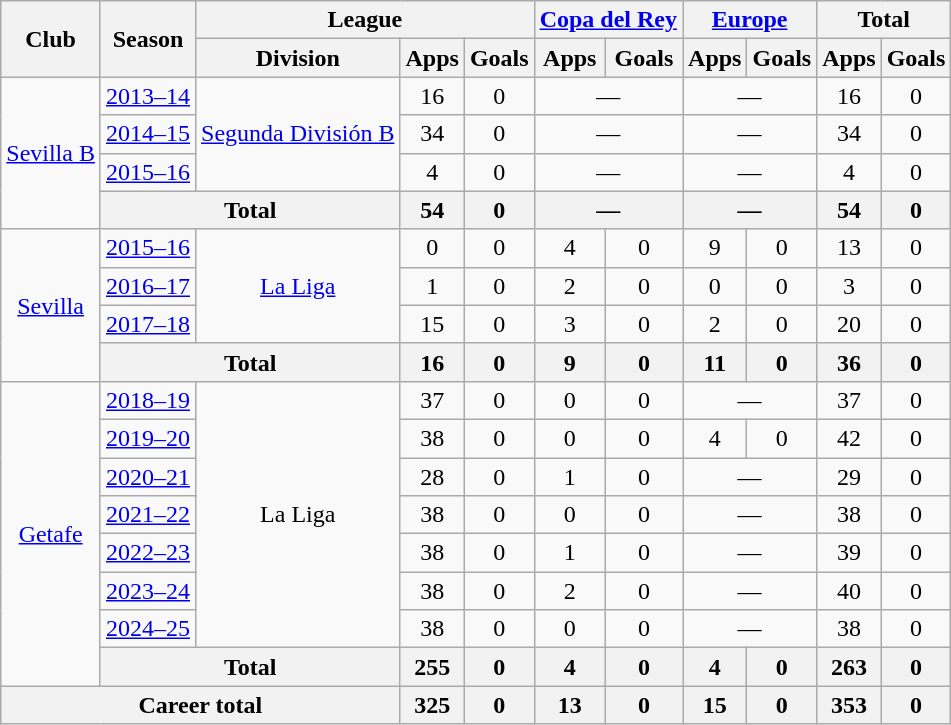<table class="wikitable" style="text-align:center">
<tr>
<th rowspan="2">Club</th>
<th rowspan="2">Season</th>
<th colspan="3">League</th>
<th colspan="2"><a href='#'>Copa del Rey</a></th>
<th colspan="2"><a href='#'>Europe</a></th>
<th colspan="2">Total</th>
</tr>
<tr>
<th>Division</th>
<th>Apps</th>
<th>Goals</th>
<th>Apps</th>
<th>Goals</th>
<th>Apps</th>
<th>Goals</th>
<th>Apps</th>
<th>Goals</th>
</tr>
<tr>
<td rowspan="4"><a href='#'>Sevilla B</a></td>
<td><a href='#'>2013–14</a></td>
<td rowspan="3"><a href='#'>Segunda División B</a></td>
<td>16</td>
<td>0</td>
<td colspan="2">—</td>
<td colspan="2">—</td>
<td>16</td>
<td>0</td>
</tr>
<tr>
<td><a href='#'>2014–15</a></td>
<td>34</td>
<td>0</td>
<td colspan="2">—</td>
<td colspan="2">—</td>
<td>34</td>
<td>0</td>
</tr>
<tr>
<td><a href='#'>2015–16</a></td>
<td>4</td>
<td>0</td>
<td colspan="2">—</td>
<td colspan="2">—</td>
<td>4</td>
<td>0</td>
</tr>
<tr>
<th colspan="2">Total</th>
<th>54</th>
<th>0</th>
<th colspan="2">—</th>
<th colspan="2">—</th>
<th>54</th>
<th>0</th>
</tr>
<tr>
<td rowspan="4"><a href='#'>Sevilla</a></td>
<td><a href='#'>2015–16</a></td>
<td rowspan="3"><a href='#'>La Liga</a></td>
<td>0</td>
<td>0</td>
<td>4</td>
<td>0</td>
<td>9</td>
<td>0</td>
<td>13</td>
<td>0</td>
</tr>
<tr>
<td><a href='#'>2016–17</a></td>
<td>1</td>
<td>0</td>
<td>2</td>
<td>0</td>
<td>0</td>
<td>0</td>
<td>3</td>
<td>0</td>
</tr>
<tr>
<td><a href='#'>2017–18</a></td>
<td>15</td>
<td>0</td>
<td>3</td>
<td>0</td>
<td>2</td>
<td>0</td>
<td>20</td>
<td>0</td>
</tr>
<tr>
<th colspan="2">Total</th>
<th>16</th>
<th>0</th>
<th>9</th>
<th>0</th>
<th>11</th>
<th>0</th>
<th>36</th>
<th>0</th>
</tr>
<tr>
<td rowspan="8"><a href='#'>Getafe</a></td>
<td><a href='#'>2018–19</a></td>
<td rowspan="7">La Liga</td>
<td>37</td>
<td>0</td>
<td>0</td>
<td>0</td>
<td colspan="2">—</td>
<td>37</td>
<td>0</td>
</tr>
<tr>
<td><a href='#'>2019–20</a></td>
<td>38</td>
<td>0</td>
<td>0</td>
<td>0</td>
<td>4</td>
<td>0</td>
<td>42</td>
<td>0</td>
</tr>
<tr>
<td><a href='#'>2020–21</a></td>
<td>28</td>
<td>0</td>
<td>1</td>
<td>0</td>
<td colspan="2">—</td>
<td>29</td>
<td>0</td>
</tr>
<tr>
<td><a href='#'>2021–22</a></td>
<td>38</td>
<td>0</td>
<td>0</td>
<td>0</td>
<td colspan="2">—</td>
<td>38</td>
<td>0</td>
</tr>
<tr>
<td><a href='#'>2022–23</a></td>
<td>38</td>
<td>0</td>
<td>1</td>
<td>0</td>
<td colspan="2">—</td>
<td>39</td>
<td>0</td>
</tr>
<tr>
<td><a href='#'>2023–24</a></td>
<td>38</td>
<td>0</td>
<td>2</td>
<td>0</td>
<td colspan="2">—</td>
<td>40</td>
<td>0</td>
</tr>
<tr>
<td><a href='#'>2024–25</a></td>
<td>38</td>
<td>0</td>
<td>0</td>
<td>0</td>
<td colspan="2">—</td>
<td>38</td>
<td>0</td>
</tr>
<tr>
<th colspan="2">Total</th>
<th>255</th>
<th>0</th>
<th>4</th>
<th>0</th>
<th>4</th>
<th>0</th>
<th>263</th>
<th>0</th>
</tr>
<tr>
<th colspan="3">Career total</th>
<th>325</th>
<th>0</th>
<th>13</th>
<th>0</th>
<th>15</th>
<th>0</th>
<th>353</th>
<th>0</th>
</tr>
</table>
